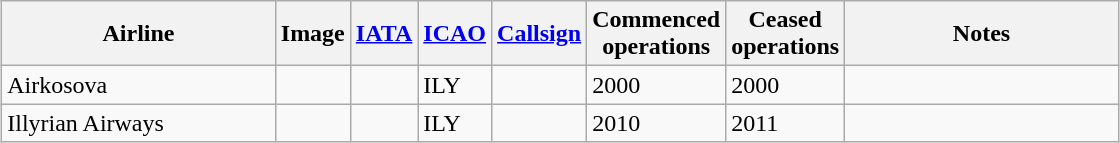<table class="wikitable sortable" style="border-collapse:collapse; margin:auto;" border="1" cellpadding="3">
<tr valign="middle">
<th style="width:175px;">Airline</th>
<th>Image</th>
<th><a href='#'>IATA</a></th>
<th><a href='#'>ICAO</a></th>
<th><a href='#'>Callsign</a></th>
<th>Commenced<br>operations</th>
<th>Ceased<br>operations</th>
<th style="width:175px;">Notes</th>
</tr>
<tr>
<td>Airkosova</td>
<td></td>
<td></td>
<td>ILY</td>
<td></td>
<td>2000</td>
<td>2000</td>
<td></td>
</tr>
<tr>
<td>Illyrian Airways</td>
<td></td>
<td></td>
<td>ILY</td>
<td></td>
<td>2010</td>
<td>2011</td>
<td></td>
</tr>
</table>
